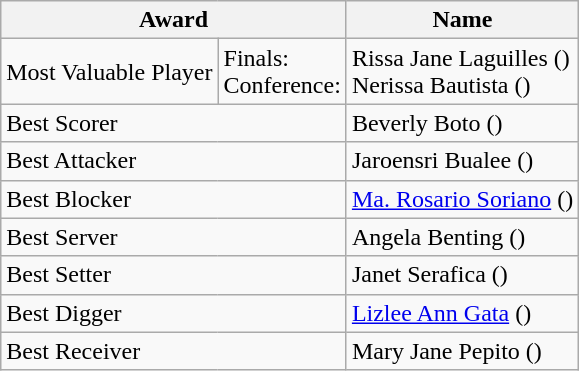<table class="wikitable">
<tr>
<th colspan="2">Award</th>
<th>Name</th>
</tr>
<tr>
<td>Most Valuable Player</td>
<td>Finals:<br>Conference:</td>
<td> Rissa Jane Laguilles ()<br> Nerissa Bautista ()</td>
</tr>
<tr>
<td colspan="2">Best Scorer</td>
<td> Beverly Boto ()</td>
</tr>
<tr>
<td colspan="2">Best Attacker</td>
<td> Jaroensri Bualee ()</td>
</tr>
<tr>
<td colspan="2">Best Blocker</td>
<td> <a href='#'>Ma. Rosario Soriano</a> ()</td>
</tr>
<tr>
<td colspan="2">Best Server</td>
<td> Angela Benting ()</td>
</tr>
<tr>
<td colspan="2">Best Setter</td>
<td> Janet Serafica ()</td>
</tr>
<tr>
<td colspan="2">Best Digger</td>
<td> <a href='#'>Lizlee Ann Gata</a> ()</td>
</tr>
<tr>
<td colspan="2">Best Receiver</td>
<td> Mary Jane Pepito ()</td>
</tr>
</table>
